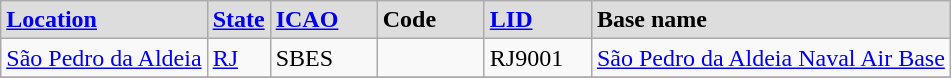<table class="wikitable sortable">
<tr valign=baseline style="font-weight:bold; background-color: #DDDDDD;">
<td><a href='#'>Location</a></td>
<td><a href='#'>State</a></td>
<td style="width:4em;"><a href='#'>ICAO</a></td>
<td style="width:4em;">Code</td>
<td style="width:4em;"><a href='#'>LID</a></td>
<td>Base name</td>
</tr>
<tr valign=top>
<td><a href='#'>São Pedro da Aldeia</a></td>
<td><a href='#'>RJ</a></td>
<td>SBES</td>
<td></td>
<td>RJ9001</td>
<td><a href='#'>São Pedro da Aldeia Naval Air Base</a></td>
</tr>
<tr valign=top>
</tr>
</table>
